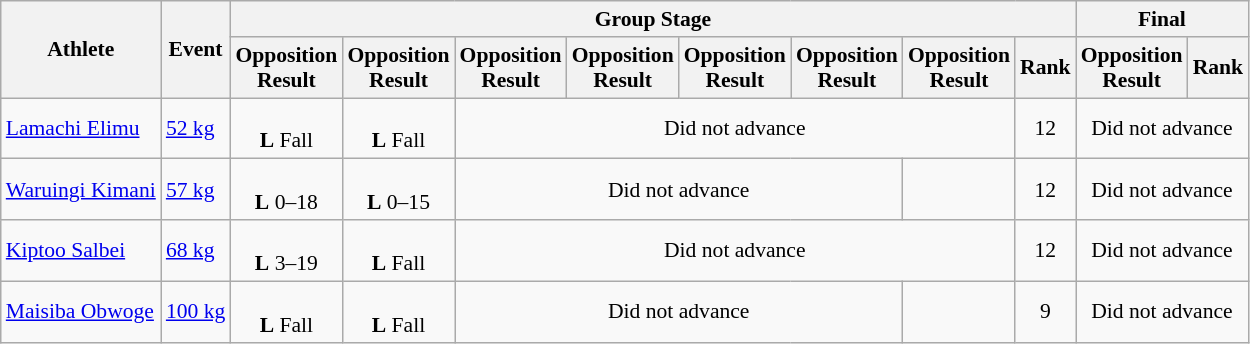<table class=wikitable style="font-size:90%">
<tr>
<th rowspan="2">Athlete</th>
<th rowspan="2">Event</th>
<th colspan="8">Group Stage</th>
<th colspan=2>Final</th>
</tr>
<tr>
<th>Opposition<br>Result</th>
<th>Opposition<br>Result</th>
<th>Opposition<br>Result</th>
<th>Opposition<br>Result</th>
<th>Opposition<br>Result</th>
<th>Opposition<br>Result</th>
<th>Opposition<br>Result</th>
<th>Rank</th>
<th>Opposition<br>Result</th>
<th>Rank</th>
</tr>
<tr align=center>
<td align=left><a href='#'>Lamachi Elimu</a></td>
<td align=left><a href='#'>52 kg</a></td>
<td><br><strong>L</strong> Fall</td>
<td><br><strong>L</strong> Fall</td>
<td colspan=5>Did not advance</td>
<td>12</td>
<td colspan=2>Did not advance</td>
</tr>
<tr align=center>
<td align=left><a href='#'>Waruingi Kimani</a></td>
<td align=left><a href='#'>57 kg</a></td>
<td><br><strong>L</strong> 0–18</td>
<td><br><strong>L</strong> 0–15</td>
<td colspan=4>Did not advance</td>
<td></td>
<td>12</td>
<td colspan=2>Did not advance</td>
</tr>
<tr align=center>
<td align=left><a href='#'>Kiptoo Salbei</a></td>
<td align=left><a href='#'>68 kg</a></td>
<td><br><strong>L</strong> 3–19</td>
<td><br><strong>L</strong> Fall</td>
<td colspan=5>Did not advance</td>
<td>12</td>
<td colspan=2>Did not advance</td>
</tr>
<tr align=center>
<td align=left><a href='#'>Maisiba Obwoge</a></td>
<td align=left><a href='#'>100 kg</a></td>
<td><br><strong>L</strong> Fall</td>
<td><br><strong>L</strong> Fall</td>
<td colspan=4>Did not advance</td>
<td></td>
<td>9</td>
<td colspan=2>Did not advance</td>
</tr>
</table>
